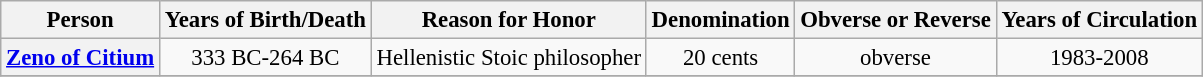<table class="wikitable" style="font-size:95%; text-align:center;">
<tr>
<th>Person</th>
<th>Years of Birth/Death</th>
<th>Reason for Honor</th>
<th>Denomination</th>
<th>Obverse or Reverse</th>
<th>Years of Circulation</th>
</tr>
<tr>
<th><a href='#'>Zeno of Citium</a></th>
<td>333 BC-264 BC</td>
<td>Hellenistic Stoic philosopher</td>
<td>20 cents</td>
<td>obverse</td>
<td>1983-2008</td>
</tr>
<tr>
</tr>
</table>
